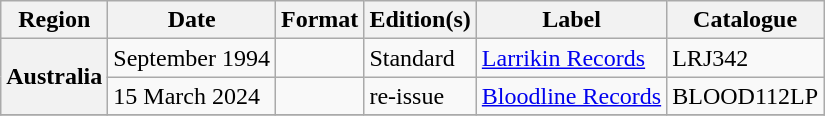<table class="wikitable plainrowheaders">
<tr>
<th scope="col">Region</th>
<th scope="col">Date</th>
<th scope="col">Format</th>
<th scope="col">Edition(s)</th>
<th scope="col">Label</th>
<th scope="col">Catalogue</th>
</tr>
<tr>
<th scope="row" rowspan="2">Australia</th>
<td>September 1994</td>
<td></td>
<td>Standard</td>
<td><a href='#'>Larrikin Records</a></td>
<td>LRJ342</td>
</tr>
<tr>
<td>15 March 2024</td>
<td></td>
<td>re-issue</td>
<td><a href='#'>Bloodline Records</a></td>
<td>BLOOD112LP</td>
</tr>
<tr>
</tr>
</table>
